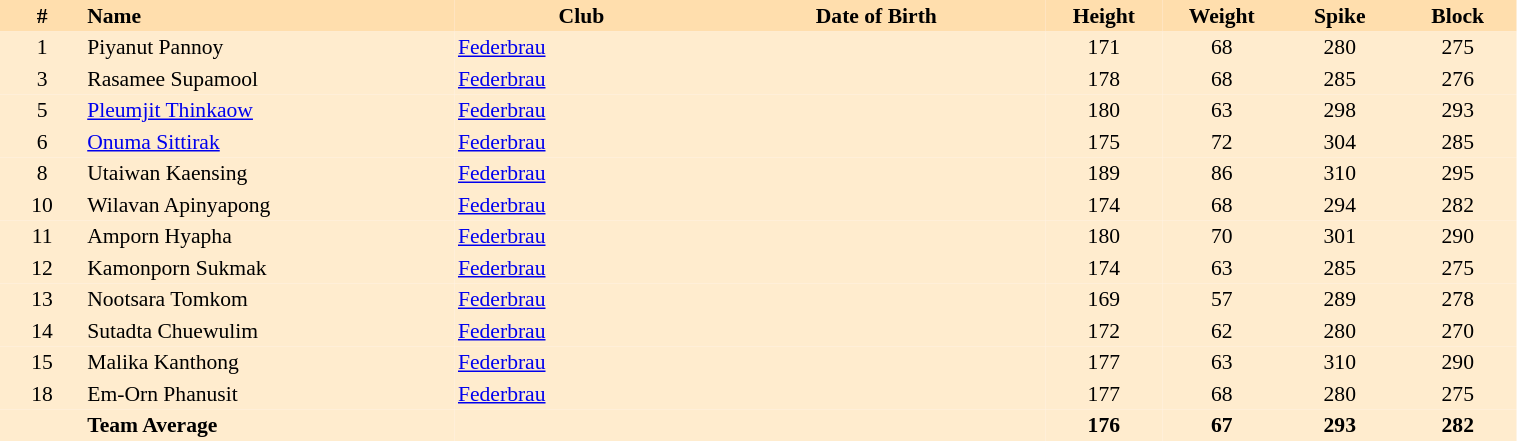<table border=0 cellpadding=2 cellspacing=0  |- style="text-align:center; font-size:90%;" width=80%>
<tr style="background:#ffdead;">
<th width=5%>#</th>
<th style="width:22%; text-align:left;">Name</th>
<th width=15%>Club</th>
<th width=20%>Date of Birth</th>
<th width=7%>Height</th>
<th width=7%>Weight</th>
<th width=7%>Spike</th>
<th width=7%>Block</th>
</tr>
<tr style="background:#ffecce;">
<td>1</td>
<td align=left>Piyanut Pannoy</td>
<td align=left> <a href='#'>Federbrau</a></td>
<td align=left></td>
<td>171</td>
<td>68</td>
<td>280</td>
<td>275</td>
</tr>
<tr style="background:#ffecce;">
<td>3</td>
<td align=left>Rasamee Supamool</td>
<td align=left> <a href='#'>Federbrau</a></td>
<td align=left></td>
<td>178</td>
<td>68</td>
<td>285</td>
<td>276</td>
</tr>
<tr style="background:#ffecce;">
<td>5</td>
<td align=left><a href='#'>Pleumjit Thinkaow</a></td>
<td align=left> <a href='#'>Federbrau</a></td>
<td align=left></td>
<td>180</td>
<td>63</td>
<td>298</td>
<td>293</td>
</tr>
<tr style="background:#ffecce;">
<td>6</td>
<td align=left><a href='#'>Onuma Sittirak</a></td>
<td align=left> <a href='#'>Federbrau</a></td>
<td align=left></td>
<td>175</td>
<td>72</td>
<td>304</td>
<td>285</td>
</tr>
<tr style="background:#ffecce;">
<td>8</td>
<td align=left>Utaiwan Kaensing</td>
<td align=left> <a href='#'>Federbrau</a></td>
<td align=left></td>
<td>189</td>
<td>86</td>
<td>310</td>
<td>295</td>
</tr>
<tr style="background:#ffecce;">
<td>10</td>
<td align=left>Wilavan Apinyapong</td>
<td align=left> <a href='#'>Federbrau</a></td>
<td align=left></td>
<td>174</td>
<td>68</td>
<td>294</td>
<td>282</td>
</tr>
<tr style="background:#ffecce;">
<td>11</td>
<td align=left>Amporn Hyapha</td>
<td align=left> <a href='#'>Federbrau</a></td>
<td align=left></td>
<td>180</td>
<td>70</td>
<td>301</td>
<td>290</td>
</tr>
<tr style="background:#ffecce;">
<td>12</td>
<td align=left>Kamonporn Sukmak</td>
<td align=left> <a href='#'>Federbrau</a></td>
<td align=left></td>
<td>174</td>
<td>63</td>
<td>285</td>
<td>275</td>
</tr>
<tr style="background:#ffecce;">
<td>13</td>
<td align=left>Nootsara Tomkom</td>
<td align=left> <a href='#'>Federbrau</a></td>
<td align=left></td>
<td>169</td>
<td>57</td>
<td>289</td>
<td>278</td>
</tr>
<tr style="background:#ffecce;">
<td>14</td>
<td align=left>Sutadta Chuewulim</td>
<td align=left> <a href='#'>Federbrau</a></td>
<td align=left></td>
<td>172</td>
<td>62</td>
<td>280</td>
<td>270</td>
</tr>
<tr style="background:#ffecce;">
<td>15</td>
<td align=left>Malika Kanthong</td>
<td align=left> <a href='#'>Federbrau</a></td>
<td align=left></td>
<td>177</td>
<td>63</td>
<td>310</td>
<td>290</td>
</tr>
<tr style="background:#ffecce;">
<td>18</td>
<td align=left>Em-Orn Phanusit</td>
<td align=left> <a href='#'>Federbrau</a></td>
<td align=left></td>
<td>177</td>
<td>68</td>
<td>280</td>
<td>275</td>
</tr>
<tr style="background:#ffecce;">
<td></td>
<td align=left><strong>Team Average</strong></td>
<td align=left></td>
<td align=left></td>
<td><strong>176</strong></td>
<td><strong>67</strong></td>
<td><strong>293</strong></td>
<td><strong>282</strong></td>
</tr>
</table>
